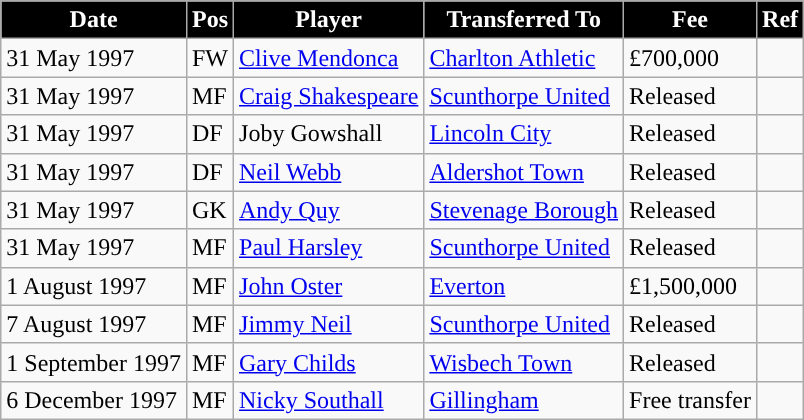<table class="wikitable plainrowheaders sortable">
<tr>
<th style="background:#000000; color:#FFFFFF; ">Date</th>
<th style="background:#000000; color:#FFFFff; ">Pos</th>
<th style="background:#000000; color:#FFFFff; ">Player</th>
<th style="background:#000000; color:#FFFFff; ">Transferred To</th>
<th style="background:#000000; color:#FFFFff; ">Fee</th>
<th style="background:#000000; color:#FFFFff; ">Ref</th>
</tr>
<tr>
<td>31 May 1997</td>
<td>FW</td>
<td> <a href='#'>Clive Mendonca</a></td>
<td> <a href='#'>Charlton Athletic</a></td>
<td>£700,000</td>
<td></td>
</tr>
<tr>
<td>31 May 1997</td>
<td>MF</td>
<td> <a href='#'>Craig Shakespeare</a></td>
<td> <a href='#'>Scunthorpe United</a></td>
<td>Released</td>
<td></td>
</tr>
<tr>
<td>31 May 1997</td>
<td>DF</td>
<td> Joby Gowshall</td>
<td> <a href='#'>Lincoln City</a></td>
<td>Released</td>
<td></td>
</tr>
<tr>
<td>31 May 1997</td>
<td>DF</td>
<td> <a href='#'>Neil Webb</a></td>
<td> <a href='#'>Aldershot Town</a></td>
<td>Released</td>
<td></td>
</tr>
<tr>
<td>31 May 1997</td>
<td>GK</td>
<td> <a href='#'>Andy Quy</a></td>
<td> <a href='#'>Stevenage Borough</a></td>
<td>Released</td>
<td></td>
</tr>
<tr>
<td>31 May 1997</td>
<td>MF</td>
<td> <a href='#'>Paul Harsley</a></td>
<td> <a href='#'>Scunthorpe United</a></td>
<td>Released</td>
<td></td>
</tr>
<tr>
<td>1 August 1997</td>
<td>MF</td>
<td> <a href='#'>John Oster</a></td>
<td> <a href='#'>Everton</a></td>
<td>£1,500,000</td>
<td></td>
</tr>
<tr>
<td>7 August 1997</td>
<td>MF</td>
<td> <a href='#'>Jimmy Neil</a></td>
<td> <a href='#'>Scunthorpe United</a></td>
<td>Released</td>
<td></td>
</tr>
<tr>
<td>1 September 1997</td>
<td>MF</td>
<td> <a href='#'>Gary Childs</a></td>
<td> <a href='#'>Wisbech Town</a></td>
<td>Released</td>
<td></td>
</tr>
<tr>
<td>6 December 1997</td>
<td>MF</td>
<td> <a href='#'>Nicky Southall</a></td>
<td> <a href='#'>Gillingham</a></td>
<td>Free transfer</td>
<td></td>
</tr>
</table>
